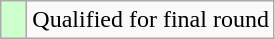<table class="wikitable">
<tr>
<td style="width:10px; background:#cfc"></td>
<td>Qualified for final round</td>
</tr>
</table>
